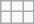<table class="wikitable" border="1">
<tr>
<td></td>
<td></td>
<td></td>
</tr>
<tr>
<td></td>
<td></td>
<td></td>
</tr>
</table>
